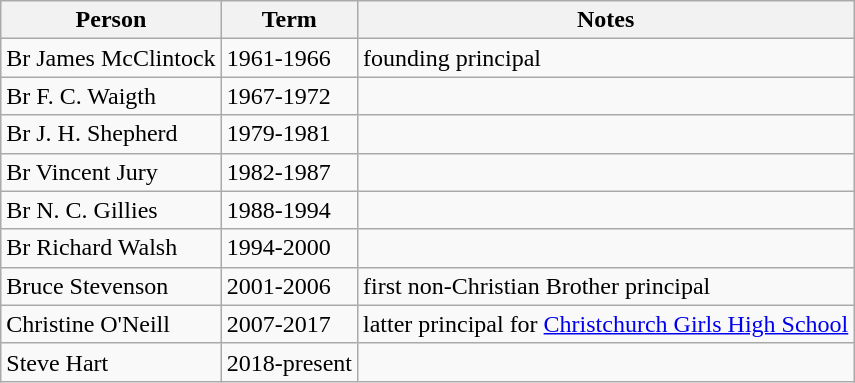<table class="wikitable">
<tr>
<th>Person</th>
<th>Term</th>
<th>Notes</th>
</tr>
<tr>
<td>Br James McClintock</td>
<td>1961-1966</td>
<td>founding principal</td>
</tr>
<tr>
<td>Br F. C. Waigth</td>
<td>1967-1972</td>
<td></td>
</tr>
<tr>
<td>Br J. H. Shepherd</td>
<td>1979-1981</td>
<td></td>
</tr>
<tr>
<td>Br Vincent Jury</td>
<td>1982-1987</td>
<td></td>
</tr>
<tr>
<td>Br N. C. Gillies</td>
<td>1988-1994</td>
<td></td>
</tr>
<tr>
<td>Br Richard Walsh</td>
<td>1994-2000</td>
<td></td>
</tr>
<tr>
<td>Bruce Stevenson</td>
<td>2001-2006</td>
<td>first non-Christian Brother principal</td>
</tr>
<tr>
<td>Christine O'Neill</td>
<td>2007-2017</td>
<td>latter principal for <a href='#'>Christchurch Girls High School</a></td>
</tr>
<tr>
<td>Steve Hart</td>
<td>2018-present</td>
<td></td>
</tr>
</table>
